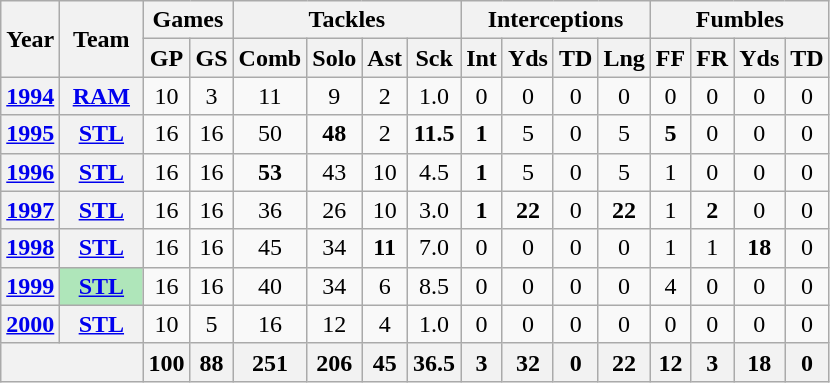<table class="wikitable" style="text-align:center">
<tr>
<th rowspan="2">Year</th>
<th rowspan="2">Team</th>
<th colspan="2">Games</th>
<th colspan="4">Tackles</th>
<th colspan="4">Interceptions</th>
<th colspan="4">Fumbles</th>
</tr>
<tr>
<th>GP</th>
<th>GS</th>
<th>Comb</th>
<th>Solo</th>
<th>Ast</th>
<th>Sck</th>
<th>Int</th>
<th>Yds</th>
<th>TD</th>
<th>Lng</th>
<th>FF</th>
<th>FR</th>
<th>Yds</th>
<th>TD</th>
</tr>
<tr>
<th><a href='#'>1994</a></th>
<th><a href='#'>RAM</a></th>
<td>10</td>
<td>3</td>
<td>11</td>
<td>9</td>
<td>2</td>
<td>1.0</td>
<td>0</td>
<td>0</td>
<td>0</td>
<td>0</td>
<td>0</td>
<td>0</td>
<td>0</td>
<td>0</td>
</tr>
<tr>
<th><a href='#'>1995</a></th>
<th><a href='#'>STL</a></th>
<td>16</td>
<td>16</td>
<td>50</td>
<td><strong>48</strong></td>
<td>2</td>
<td><strong>11.5</strong></td>
<td><strong>1</strong></td>
<td>5</td>
<td>0</td>
<td>5</td>
<td><strong>5</strong></td>
<td>0</td>
<td>0</td>
<td>0</td>
</tr>
<tr>
<th><a href='#'>1996</a></th>
<th><a href='#'>STL</a></th>
<td>16</td>
<td>16</td>
<td><strong>53</strong></td>
<td>43</td>
<td>10</td>
<td>4.5</td>
<td><strong>1</strong></td>
<td>5</td>
<td>0</td>
<td>5</td>
<td>1</td>
<td>0</td>
<td>0</td>
<td>0</td>
</tr>
<tr>
<th><a href='#'>1997</a></th>
<th><a href='#'>STL</a></th>
<td>16</td>
<td>16</td>
<td>36</td>
<td>26</td>
<td>10</td>
<td>3.0</td>
<td><strong>1</strong></td>
<td><strong>22</strong></td>
<td>0</td>
<td><strong>22</strong></td>
<td>1</td>
<td><strong>2</strong></td>
<td>0</td>
<td>0</td>
</tr>
<tr>
<th><a href='#'>1998</a></th>
<th><a href='#'>STL</a></th>
<td>16</td>
<td>16</td>
<td>45</td>
<td>34</td>
<td><strong>11</strong></td>
<td>7.0</td>
<td>0</td>
<td>0</td>
<td>0</td>
<td>0</td>
<td>1</td>
<td>1</td>
<td><strong>18</strong></td>
<td>0</td>
</tr>
<tr>
<th><a href='#'>1999</a></th>
<th style="background:#afe6ba; width:3em;"><a href='#'>STL</a></th>
<td>16</td>
<td>16</td>
<td>40</td>
<td>34</td>
<td>6</td>
<td>8.5</td>
<td>0</td>
<td>0</td>
<td>0</td>
<td>0</td>
<td>4</td>
<td>0</td>
<td>0</td>
<td>0</td>
</tr>
<tr>
<th><a href='#'>2000</a></th>
<th><a href='#'>STL</a></th>
<td>10</td>
<td>5</td>
<td>16</td>
<td>12</td>
<td>4</td>
<td>1.0</td>
<td>0</td>
<td>0</td>
<td>0</td>
<td>0</td>
<td>0</td>
<td>0</td>
<td>0</td>
<td>0</td>
</tr>
<tr>
<th colspan="2"></th>
<th>100</th>
<th>88</th>
<th>251</th>
<th>206</th>
<th>45</th>
<th>36.5</th>
<th>3</th>
<th>32</th>
<th>0</th>
<th>22</th>
<th>12</th>
<th>3</th>
<th>18</th>
<th>0</th>
</tr>
</table>
